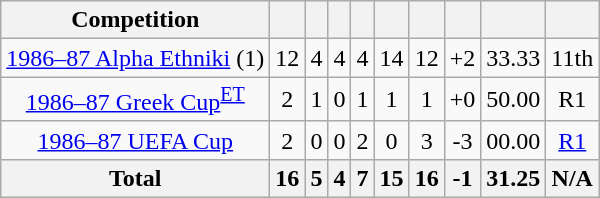<table class="wikitable" style="text-align:center">
<tr>
<th>Competition</th>
<th></th>
<th></th>
<th></th>
<th></th>
<th></th>
<th></th>
<th></th>
<th></th>
<th></th>
</tr>
<tr>
<td><a href='#'>1986–87 Alpha Ethniki</a> (1)</td>
<td>12</td>
<td>4</td>
<td>4</td>
<td>4</td>
<td>14</td>
<td>12</td>
<td>+2</td>
<td>33.33</td>
<td>11th</td>
</tr>
<tr>
<td><a href='#'>1986–87 Greek Cup</a><sup><a href='#'>ET</a></sup></td>
<td>2</td>
<td>1</td>
<td>0</td>
<td>1</td>
<td>1</td>
<td>1</td>
<td>+0</td>
<td>50.00</td>
<td>R1</td>
</tr>
<tr>
<td><a href='#'>1986–87 UEFA Cup</a></td>
<td>2</td>
<td>0</td>
<td>0</td>
<td>2</td>
<td>0</td>
<td>3</td>
<td>-3</td>
<td>00.00</td>
<td><a href='#'>R1</a></td>
</tr>
<tr>
<th>Total</th>
<th>16</th>
<th>5</th>
<th>4</th>
<th>7</th>
<th>15</th>
<th>16</th>
<th>-1</th>
<th>31.25</th>
<th>N/A</th>
</tr>
</table>
